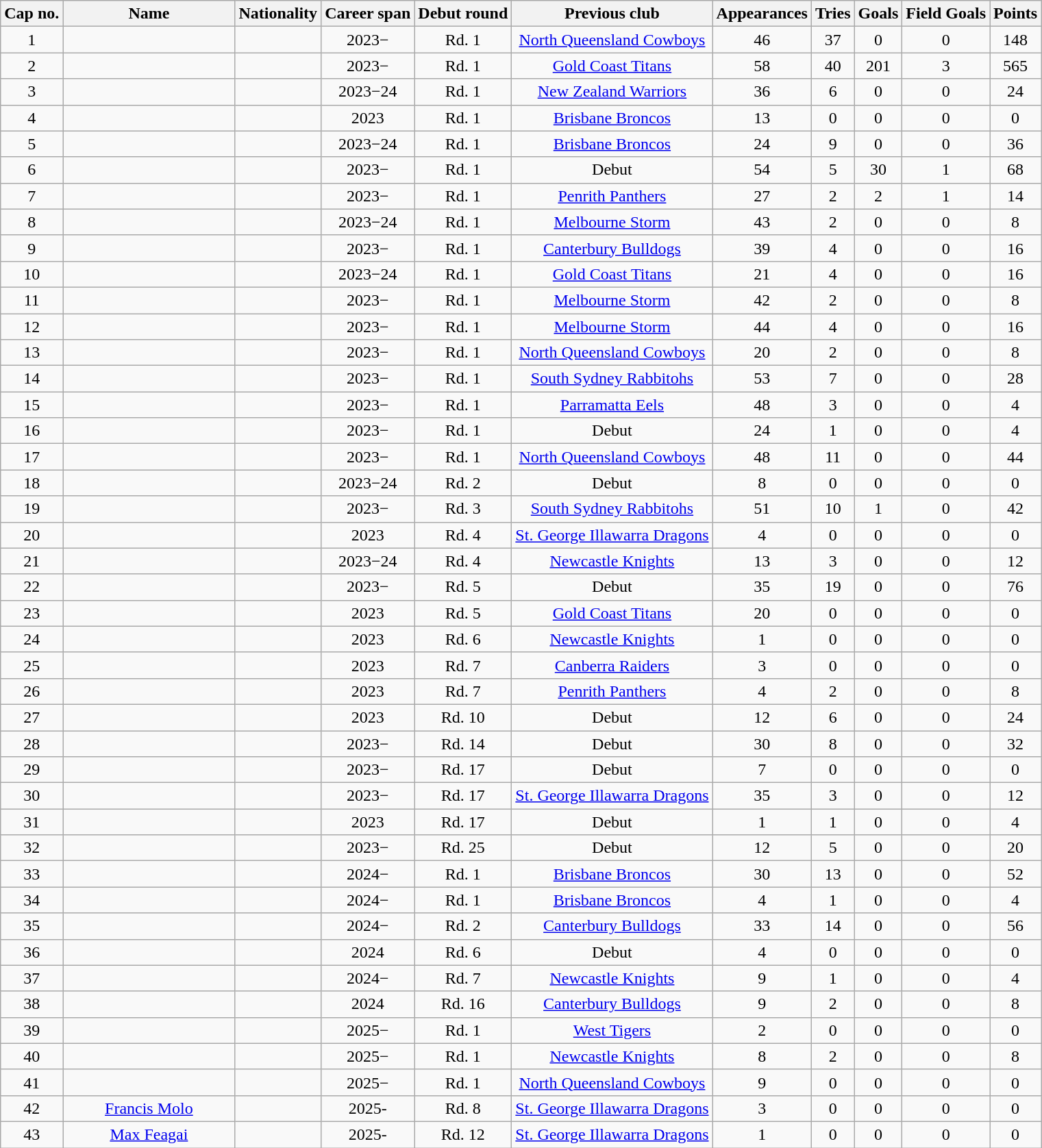<table class="wikitable sortable" style="text-align: center; font-size:100%">
<tr>
<th>Cap no.</th>
<th style="width:10em">Name</th>
<th>Nationality</th>
<th>Career span</th>
<th>Debut round</th>
<th>Previous club</th>
<th>Appearances</th>
<th>Tries</th>
<th>Goals</th>
<th>Field Goals</th>
<th>Points</th>
</tr>
<tr>
<td>1</td>
<td></td>
<td></td>
<td>2023−</td>
<td>Rd. 1</td>
<td><a href='#'>North Queensland Cowboys</a></td>
<td>46</td>
<td>37</td>
<td>0</td>
<td>0</td>
<td>148</td>
</tr>
<tr>
<td>2</td>
<td></td>
<td> </td>
<td>2023−</td>
<td>Rd. 1</td>
<td><a href='#'>Gold Coast Titans</a></td>
<td>58</td>
<td>40</td>
<td>201</td>
<td>3</td>
<td>565</td>
</tr>
<tr>
<td>3</td>
<td></td>
<td></td>
<td>2023−24</td>
<td>Rd. 1</td>
<td><a href='#'>New Zealand Warriors</a></td>
<td>36</td>
<td>6</td>
<td>0</td>
<td>0</td>
<td>24</td>
</tr>
<tr>
<td>4</td>
<td></td>
<td></td>
<td>2023</td>
<td>Rd. 1</td>
<td><a href='#'>Brisbane Broncos</a></td>
<td>13</td>
<td>0</td>
<td>0</td>
<td>0</td>
<td>0</td>
</tr>
<tr>
<td>5</td>
<td></td>
<td></td>
<td>2023−24</td>
<td>Rd. 1</td>
<td><a href='#'>Brisbane Broncos</a></td>
<td>24</td>
<td>9</td>
<td>0</td>
<td>0</td>
<td>36</td>
</tr>
<tr>
<td>6</td>
<td></td>
<td></td>
<td>2023−</td>
<td>Rd. 1</td>
<td>Debut</td>
<td>54</td>
<td>5</td>
<td>30</td>
<td>1</td>
<td>68</td>
</tr>
<tr>
<td>7</td>
<td></td>
<td></td>
<td>2023−</td>
<td>Rd. 1</td>
<td><a href='#'>Penrith Panthers</a></td>
<td>27</td>
<td>2</td>
<td>2</td>
<td>1</td>
<td>14</td>
</tr>
<tr>
<td>8</td>
<td></td>
<td></td>
<td>2023−24</td>
<td>Rd. 1</td>
<td><a href='#'>Melbourne Storm</a></td>
<td>43</td>
<td>2</td>
<td>0</td>
<td>0</td>
<td>8</td>
</tr>
<tr>
<td>9</td>
<td></td>
<td></td>
<td>2023−</td>
<td>Rd. 1</td>
<td><a href='#'>Canterbury Bulldogs</a></td>
<td>39</td>
<td>4</td>
<td>0</td>
<td>0</td>
<td>16</td>
</tr>
<tr>
<td>10</td>
<td></td>
<td></td>
<td>2023−24</td>
<td>Rd. 1</td>
<td><a href='#'>Gold Coast Titans</a></td>
<td>21</td>
<td>4</td>
<td>0</td>
<td>0</td>
<td>16</td>
</tr>
<tr>
<td>11</td>
<td></td>
<td> </td>
<td>2023−</td>
<td>Rd. 1</td>
<td><a href='#'>Melbourne Storm</a></td>
<td>42</td>
<td>2</td>
<td>0</td>
<td>0</td>
<td>8</td>
</tr>
<tr>
<td>12</td>
<td></td>
<td></td>
<td>2023−</td>
<td>Rd. 1</td>
<td><a href='#'>Melbourne Storm</a></td>
<td>44</td>
<td>4</td>
<td>0</td>
<td>0</td>
<td>16</td>
</tr>
<tr>
<td>13</td>
<td></td>
<td></td>
<td>2023−</td>
<td>Rd. 1</td>
<td><a href='#'>North Queensland Cowboys</a></td>
<td>20</td>
<td>2</td>
<td>0</td>
<td>0</td>
<td>8</td>
</tr>
<tr>
<td>14</td>
<td></td>
<td></td>
<td>2023−</td>
<td>Rd. 1</td>
<td><a href='#'>South Sydney Rabbitohs</a></td>
<td>53</td>
<td>7</td>
<td>0</td>
<td>0</td>
<td>28</td>
</tr>
<tr>
<td>15</td>
<td></td>
<td></td>
<td>2023−</td>
<td>Rd. 1</td>
<td><a href='#'>Parramatta Eels</a></td>
<td>48</td>
<td>3</td>
<td>0</td>
<td>0</td>
<td>4</td>
</tr>
<tr>
<td>16</td>
<td></td>
<td></td>
<td>2023−</td>
<td>Rd. 1</td>
<td>Debut</td>
<td>24</td>
<td>1</td>
<td>0</td>
<td>0</td>
<td>4</td>
</tr>
<tr>
<td>17</td>
<td></td>
<td> </td>
<td>2023−</td>
<td>Rd. 1</td>
<td><a href='#'>North Queensland Cowboys</a></td>
<td>48</td>
<td>11</td>
<td>0</td>
<td>0</td>
<td>44</td>
</tr>
<tr>
<td>18</td>
<td></td>
<td> </td>
<td>2023−24</td>
<td>Rd. 2</td>
<td>Debut</td>
<td>8</td>
<td>0</td>
<td>0</td>
<td>0</td>
<td>0</td>
</tr>
<tr>
<td>19</td>
<td></td>
<td></td>
<td>2023−</td>
<td>Rd. 3</td>
<td><a href='#'>South Sydney Rabbitohs</a></td>
<td>51</td>
<td>10</td>
<td>1</td>
<td>0</td>
<td>42</td>
</tr>
<tr>
<td>20</td>
<td></td>
<td> </td>
<td>2023</td>
<td>Rd. 4</td>
<td><a href='#'>St. George Illawarra Dragons</a></td>
<td>4</td>
<td>0</td>
<td>0</td>
<td>0</td>
<td>0</td>
</tr>
<tr>
<td>21</td>
<td></td>
<td></td>
<td>2023−24</td>
<td>Rd. 4</td>
<td><a href='#'>Newcastle Knights</a></td>
<td>13</td>
<td>3</td>
<td>0</td>
<td>0</td>
<td>12</td>
</tr>
<tr>
<td>22</td>
<td></td>
<td></td>
<td>2023−</td>
<td>Rd. 5</td>
<td>Debut</td>
<td>35</td>
<td>19</td>
<td>0</td>
<td>0</td>
<td>76</td>
</tr>
<tr>
<td>23</td>
<td></td>
<td> </td>
<td>2023</td>
<td>Rd. 5</td>
<td><a href='#'>Gold Coast Titans</a></td>
<td>20</td>
<td>0</td>
<td>0</td>
<td>0</td>
<td>0</td>
</tr>
<tr>
<td>24</td>
<td></td>
<td></td>
<td>2023</td>
<td>Rd. 6</td>
<td><a href='#'>Newcastle Knights</a></td>
<td>1</td>
<td>0</td>
<td>0</td>
<td>0</td>
<td>0</td>
</tr>
<tr>
<td>25</td>
<td></td>
<td> </td>
<td>2023</td>
<td>Rd. 7</td>
<td><a href='#'>Canberra Raiders</a></td>
<td>3</td>
<td>0</td>
<td>0</td>
<td>0</td>
<td>0</td>
</tr>
<tr>
<td>26</td>
<td></td>
<td></td>
<td>2023</td>
<td>Rd. 7</td>
<td><a href='#'>Penrith Panthers</a></td>
<td>4</td>
<td>2</td>
<td>0</td>
<td>0</td>
<td>8</td>
</tr>
<tr>
<td>27</td>
<td></td>
<td></td>
<td>2023</td>
<td>Rd. 10</td>
<td>Debut</td>
<td>12</td>
<td>6</td>
<td>0</td>
<td>0</td>
<td>24</td>
</tr>
<tr>
<td>28</td>
<td></td>
<td></td>
<td>2023−</td>
<td>Rd. 14</td>
<td>Debut</td>
<td>30</td>
<td>8</td>
<td>0</td>
<td>0</td>
<td>32</td>
</tr>
<tr>
<td>29</td>
<td></td>
<td></td>
<td>2023−</td>
<td>Rd. 17</td>
<td>Debut</td>
<td>7</td>
<td>0</td>
<td>0</td>
<td>0</td>
<td>0</td>
</tr>
<tr>
<td>30</td>
<td></td>
<td></td>
<td>2023−</td>
<td>Rd. 17</td>
<td><a href='#'>St. George Illawarra Dragons</a></td>
<td>35</td>
<td>3</td>
<td>0</td>
<td>0</td>
<td>12</td>
</tr>
<tr>
<td>31</td>
<td></td>
<td></td>
<td>2023</td>
<td>Rd. 17</td>
<td>Debut</td>
<td>1</td>
<td>1</td>
<td>0</td>
<td>0</td>
<td>4</td>
</tr>
<tr>
<td>32</td>
<td></td>
<td></td>
<td>2023−</td>
<td>Rd. 25</td>
<td>Debut</td>
<td>12</td>
<td>5</td>
<td>0</td>
<td>0</td>
<td>20</td>
</tr>
<tr>
<td>33</td>
<td></td>
<td></td>
<td>2024−</td>
<td>Rd. 1</td>
<td><a href='#'>Brisbane Broncos</a></td>
<td>30</td>
<td>13</td>
<td>0</td>
<td>0</td>
<td>52</td>
</tr>
<tr>
<td>34</td>
<td></td>
<td></td>
<td>2024−</td>
<td>Rd. 1</td>
<td><a href='#'>Brisbane Broncos</a></td>
<td>4</td>
<td>1</td>
<td>0</td>
<td>0</td>
<td>4</td>
</tr>
<tr>
<td>35</td>
<td></td>
<td></td>
<td>2024−</td>
<td>Rd. 2</td>
<td><a href='#'>Canterbury Bulldogs</a></td>
<td>33</td>
<td>14</td>
<td>0</td>
<td>0</td>
<td>56</td>
</tr>
<tr>
<td>36</td>
<td></td>
<td></td>
<td>2024</td>
<td>Rd. 6</td>
<td>Debut</td>
<td>4</td>
<td>0</td>
<td>0</td>
<td>0</td>
<td>0</td>
</tr>
<tr>
<td>37</td>
<td></td>
<td></td>
<td>2024−</td>
<td>Rd. 7</td>
<td><a href='#'>Newcastle Knights</a></td>
<td>9</td>
<td>1</td>
<td>0</td>
<td>0</td>
<td>4</td>
</tr>
<tr>
<td>38</td>
<td></td>
<td></td>
<td>2024</td>
<td>Rd. 16</td>
<td><a href='#'>Canterbury Bulldogs</a></td>
<td>9</td>
<td>2</td>
<td>0</td>
<td>0</td>
<td>8</td>
</tr>
<tr>
<td>39</td>
<td></td>
<td></td>
<td>2025−</td>
<td>Rd. 1</td>
<td><a href='#'>West Tigers</a></td>
<td>2</td>
<td>0</td>
<td>0</td>
<td>0</td>
<td>0</td>
</tr>
<tr>
<td>40</td>
<td></td>
<td> </td>
<td>2025−</td>
<td>Rd. 1</td>
<td><a href='#'>Newcastle Knights</a></td>
<td>8</td>
<td>2</td>
<td>0</td>
<td>0</td>
<td>8</td>
</tr>
<tr>
<td>41</td>
<td></td>
<td></td>
<td>2025−</td>
<td>Rd. 1</td>
<td><a href='#'>North Queensland Cowboys</a></td>
<td>9</td>
<td>0</td>
<td>0</td>
<td>0</td>
<td>0</td>
</tr>
<tr>
<td>42</td>
<td><a href='#'>Francis Molo</a></td>
<td></td>
<td>2025-</td>
<td>Rd. 8</td>
<td><a href='#'>St. George Illawarra Dragons</a></td>
<td>3</td>
<td>0</td>
<td>0</td>
<td>0</td>
<td>0</td>
</tr>
<tr>
<td>43</td>
<td><a href='#'>Max Feagai</a></td>
<td></td>
<td>2025-</td>
<td>Rd. 12</td>
<td><a href='#'>St. George Illawarra Dragons</a></td>
<td>1</td>
<td>0</td>
<td>0</td>
<td>0</td>
<td>0</td>
</tr>
</table>
